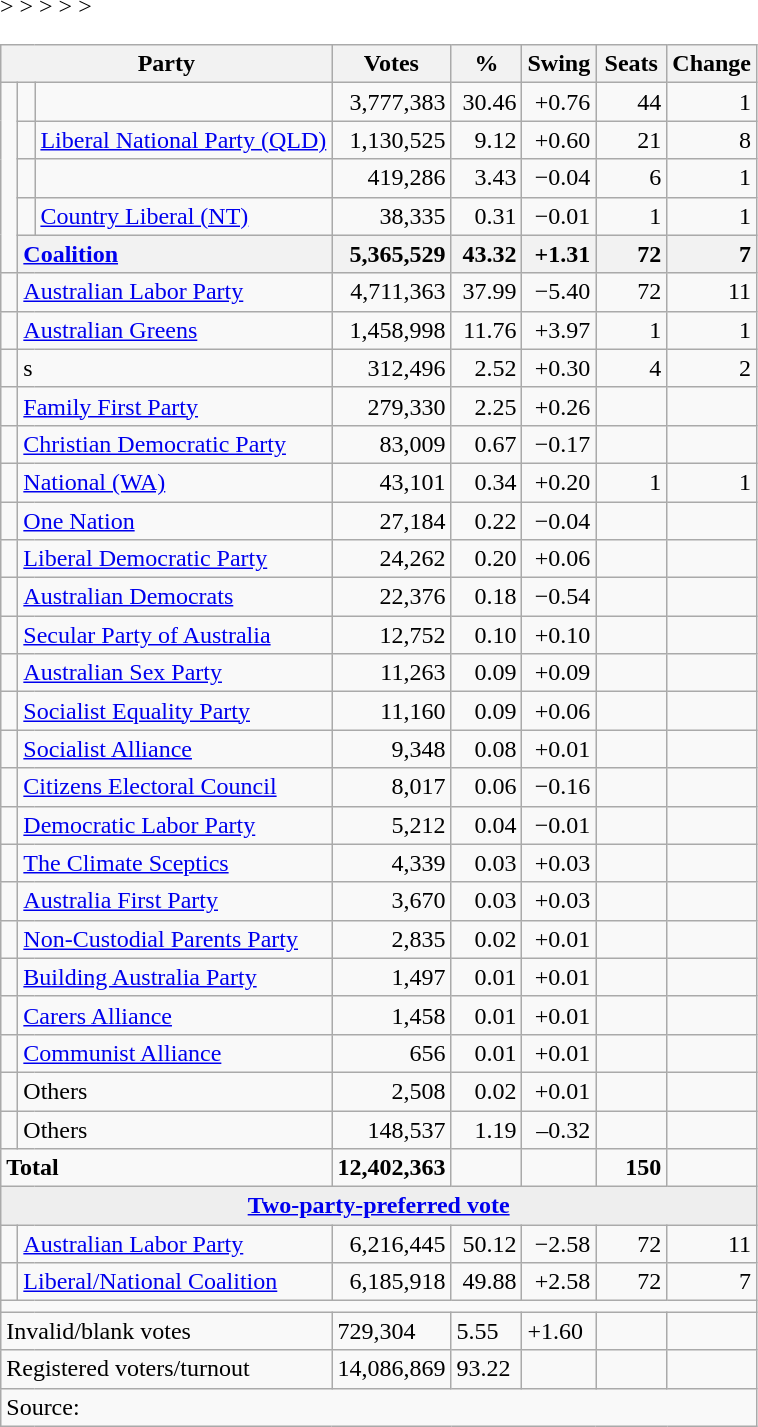<table class="wikitable">
<tr>
<th style="width:200px" colspan=3><strong>Party</strong></th>
<th style="width:70px; text-align:center;"><strong>Votes</strong></th>
<th style="width:40px; text-align:center;"><strong>%</strong></th>
<th style="width:40px; text-align:center;"><strong>Swing</strong></th>
<th style="width:40px; text-align:center;"><strong>Seats</strong></th>
<th style="width:40px; text-align:center;"><strong>Change</strong></th>
</tr>
<tr>
<td rowspan=5></td>
<td> </td>
<td></td>
<td align="right">3,777,383</td>
<td align="right">30.46</td>
<td align="right">+0.76</td>
<td align="right">44</td>
<td align="right"> 1</td>
</tr>
<tr>
<td> </td>
<td><a href='#'>Liberal National Party (QLD)</a></td>
<td align="right">1,130,525</td>
<td align="right">9.12</td>
<td align="right">+0.60</td>
<td align="right">21</td>
<td align="right"> 8</td>
</tr>
<tr>
<td> </td>
<td></td>
<td align="right">419,286</td>
<td align="right">3.43</td>
<td align="right">−0.04</td>
<td align="right">6</td>
<td align="right"> 1</td>
</tr>
<tr>
<td> </td>
<td><a href='#'>Country Liberal (NT)</a></td>
<td align="right">38,335</td>
<td align="right">0.31</td>
<td align="right">−0.01</td>
<td align="right">1</td>
<td align="right"> 1</td>
</tr>
<tr>
<th colspan="2" style="text-align:left;"><a href='#'>Coalition</a></th>
<th style="text-align:right;">5,365,529</th>
<th style="text-align:right;">43.32</th>
<th style="text-align:right;">+1.31</th>
<th style="text-align:right;">72</th>
<th style="text-align:right;"> 7</th>
</tr>
<tr>
<td> </td>
<td colspan="2"><a href='#'>Australian Labor Party</a></td>
<td align="right">4,711,363</td>
<td align="right">37.99</td>
<td align="right">−5.40</td>
<td align="right">72</td>
<td align="right"> 11</td>
</tr>
<tr>
<td> </td>
<td colspan=2><a href='#'>Australian Greens</a></td>
<td align=right>1,458,998</td>
<td align=right>11.76</td>
<td align=right>+3.97</td>
<td align=right>1</td>
<td align=right> 1</td>
</tr>
<tr>
<td> </td>
<td colspan="2">s</td>
<td align="right">312,496</td>
<td align="right">2.52</td>
<td align="right">+0.30</td>
<td align="right">4</td>
<td align="right"> 2</td>
</tr>
<tr <noinclude>>
<td> </td>
<td colspan="2"><a href='#'>Family First Party</a></td>
<td align="right">279,330</td>
<td align="right">2.25</td>
<td align="right">+0.26</td>
<td align="right"></td>
<td align="right"></td>
</tr>
<tr>
<td> </td>
<td colspan="2"><a href='#'>Christian Democratic Party</a></td>
<td align="right">83,009</td>
<td align="right">0.67</td>
<td align="right">−0.17</td>
<td align="right"></td>
<td align="right"></td>
</tr>
<tr </noinclude>>
<td> </td>
<td colspan="2"><a href='#'>National (WA)</a></td>
<td align="right">43,101</td>
<td align="right">0.34</td>
<td align="right">+0.20</td>
<td align="right">1</td>
<td align="right"> 1</td>
</tr>
<tr <noinclude>>
<td> </td>
<td colspan="2"><a href='#'>One Nation</a></td>
<td align="right">27,184</td>
<td align="right">0.22</td>
<td align="right">−0.04</td>
<td align="right"></td>
<td align="right"></td>
</tr>
<tr>
<td> </td>
<td colspan="2"><a href='#'>Liberal Democratic Party</a></td>
<td align="right">24,262</td>
<td align="right">0.20</td>
<td align="right">+0.06</td>
<td align="right"></td>
<td align="right"></td>
</tr>
<tr>
<td> </td>
<td colspan="2"><a href='#'>Australian Democrats</a></td>
<td align="right">22,376</td>
<td align="right">0.18</td>
<td align="right">−0.54</td>
<td align="right"></td>
<td align="right"></td>
</tr>
<tr>
<td> </td>
<td colspan="2"><a href='#'>Secular Party of Australia</a></td>
<td align="right">12,752</td>
<td align="right">0.10</td>
<td align="right">+0.10</td>
<td align="right"></td>
<td align="right"></td>
</tr>
<tr>
<td> </td>
<td colspan="2"><a href='#'>Australian Sex Party</a></td>
<td align="right">11,263</td>
<td align="right">0.09</td>
<td align="right">+0.09</td>
<td align="right"></td>
<td align="right"></td>
</tr>
<tr>
<td> </td>
<td colspan="2"><a href='#'>Socialist Equality Party</a></td>
<td align="right">11,160</td>
<td align="right">0.09</td>
<td align="right">+0.06</td>
<td align="right"></td>
<td align="right"></td>
</tr>
<tr>
<td> </td>
<td colspan="2"><a href='#'>Socialist Alliance</a></td>
<td align="right">9,348</td>
<td align="right">0.08</td>
<td align="right">+0.01</td>
<td align="right"></td>
<td align="right"></td>
</tr>
<tr>
<td> </td>
<td colspan="2"><a href='#'>Citizens Electoral Council</a></td>
<td align="right">8,017</td>
<td align="right">0.06</td>
<td align="right">−0.16</td>
<td align="right"></td>
<td align="right"></td>
</tr>
<tr>
<td> </td>
<td colspan="2"><a href='#'>Democratic Labor Party</a></td>
<td align="right">5,212</td>
<td align="right">0.04</td>
<td align="right">−0.01</td>
<td align="right"></td>
<td align="right"></td>
</tr>
<tr>
<td> </td>
<td colspan="2"><a href='#'>The Climate Sceptics</a></td>
<td align="right">4,339</td>
<td align="right">0.03</td>
<td align="right">+0.03</td>
<td align="right"></td>
<td align="right"></td>
</tr>
<tr>
<td> </td>
<td colspan="2"><a href='#'>Australia First Party</a></td>
<td align="right">3,670</td>
<td align="right">0.03</td>
<td align="right">+0.03</td>
<td align="right"></td>
<td align="right"></td>
</tr>
<tr>
<td> </td>
<td colspan="2"><a href='#'>Non-Custodial Parents Party</a></td>
<td align="right">2,835</td>
<td align="right">0.02</td>
<td align="right">+0.01</td>
<td align="right"></td>
<td align="right"></td>
</tr>
<tr>
<td> </td>
<td colspan="2"><a href='#'>Building Australia Party</a></td>
<td align="right">1,497</td>
<td align="right">0.01</td>
<td align="right">+0.01</td>
<td align="right"></td>
<td align="right"></td>
</tr>
<tr>
<td> </td>
<td colspan="2"><a href='#'>Carers Alliance</a></td>
<td align="right">1,458</td>
<td align="right">0.01</td>
<td align="right">+0.01</td>
<td align="right"></td>
<td align="right"></td>
</tr>
<tr>
<td> </td>
<td colspan=2><a href='#'>Communist Alliance</a></td>
<td align=right>656</td>
<td align=right>0.01</td>
<td align=right>+0.01</td>
<td align=right></td>
<td align=right></td>
</tr>
<tr>
<td> </td>
<td colspan=2>Others</td>
<td align=right>2,508</td>
<td align=right>0.02</td>
<td align=right>+0.01</td>
<td align=right></td>
<td align=right></td>
</tr>
<tr </noinclude><includeonly>>
<td></td>
<td colspan=2>Others</td>
<td align=right>148,537</td>
<td align=right>1.19</td>
<td align=right>–0.32</td>
<td align=right></td>
<td align=right></td>
</tr>
<tr </includeonly>>
<td colspan="3"><strong>Total</strong></td>
<td align="right"><strong>12,402,363</strong></td>
<td align="right"><strong> </strong></td>
<td align="right"><strong> </strong></td>
<td align=right><strong>150</strong></td>
<td align=right></td>
</tr>
<tr>
<td colspan="8" style="text-align:center; background:#eee;"><strong><a href='#'>Two-party-preferred vote</a></strong></td>
</tr>
<tr>
<td> </td>
<td colspan=2><a href='#'>Australian Labor Party</a></td>
<td align=right>6,216,445</td>
<td align=right>50.12</td>
<td align=right>−2.58</td>
<td align=right>72</td>
<td align=right> 11</td>
</tr>
<tr>
<td> </td>
<td colspan=2><a href='#'>Liberal/National Coalition</a></td>
<td align=right>6,185,918</td>
<td align=right>49.88</td>
<td align=right>+2.58</td>
<td align=right>72</td>
<td align=right> 7</td>
</tr>
<tr>
<td colspan="8"></td>
</tr>
<tr>
<td colspan="3">Invalid/blank votes</td>
<td>729,304</td>
<td>5.55</td>
<td>+1.60</td>
<td></td>
<td></td>
</tr>
<tr>
<td colspan="3">Registered voters/turnout</td>
<td>14,086,869</td>
<td>93.22</td>
<td></td>
<td></td>
<td></td>
</tr>
<tr>
<td colspan="8">Source: </td>
</tr>
</table>
